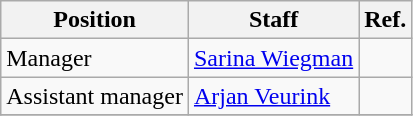<table class="wikitable">
<tr>
<th>Position</th>
<th>Staff</th>
<th>Ref.</th>
</tr>
<tr>
<td>Manager</td>
<td> <a href='#'>Sarina Wiegman</a></td>
<td></td>
</tr>
<tr>
<td>Assistant manager</td>
<td> <a href='#'>Arjan Veurink</a></td>
<td></td>
</tr>
<tr>
</tr>
</table>
